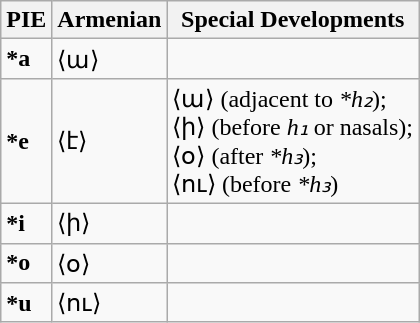<table class="wikitable">
<tr>
<th>PIE</th>
<th>Armenian</th>
<th>Special Developments</th>
</tr>
<tr>
<td><strong>*a</strong></td>
<td>⟨ա⟩</td>
<td></td>
</tr>
<tr>
<td><strong>*e</strong></td>
<td>⟨է⟩</td>
<td>⟨ա⟩ (adjacent to <em>*h₂</em>);<br>⟨ի⟩ (before <em>h₁</em> or nasals);<br>⟨օ⟩ (after <em>*h₃</em>);<br>⟨ու⟩ (before <em>*h₃</em>)</td>
</tr>
<tr>
<td><strong>*i</strong></td>
<td>⟨ի⟩</td>
<td></td>
</tr>
<tr>
<td><strong>*o</strong></td>
<td>⟨օ⟩</td>
<td></td>
</tr>
<tr>
<td><strong>*u</strong></td>
<td>⟨ու⟩</td>
<td></td>
</tr>
</table>
